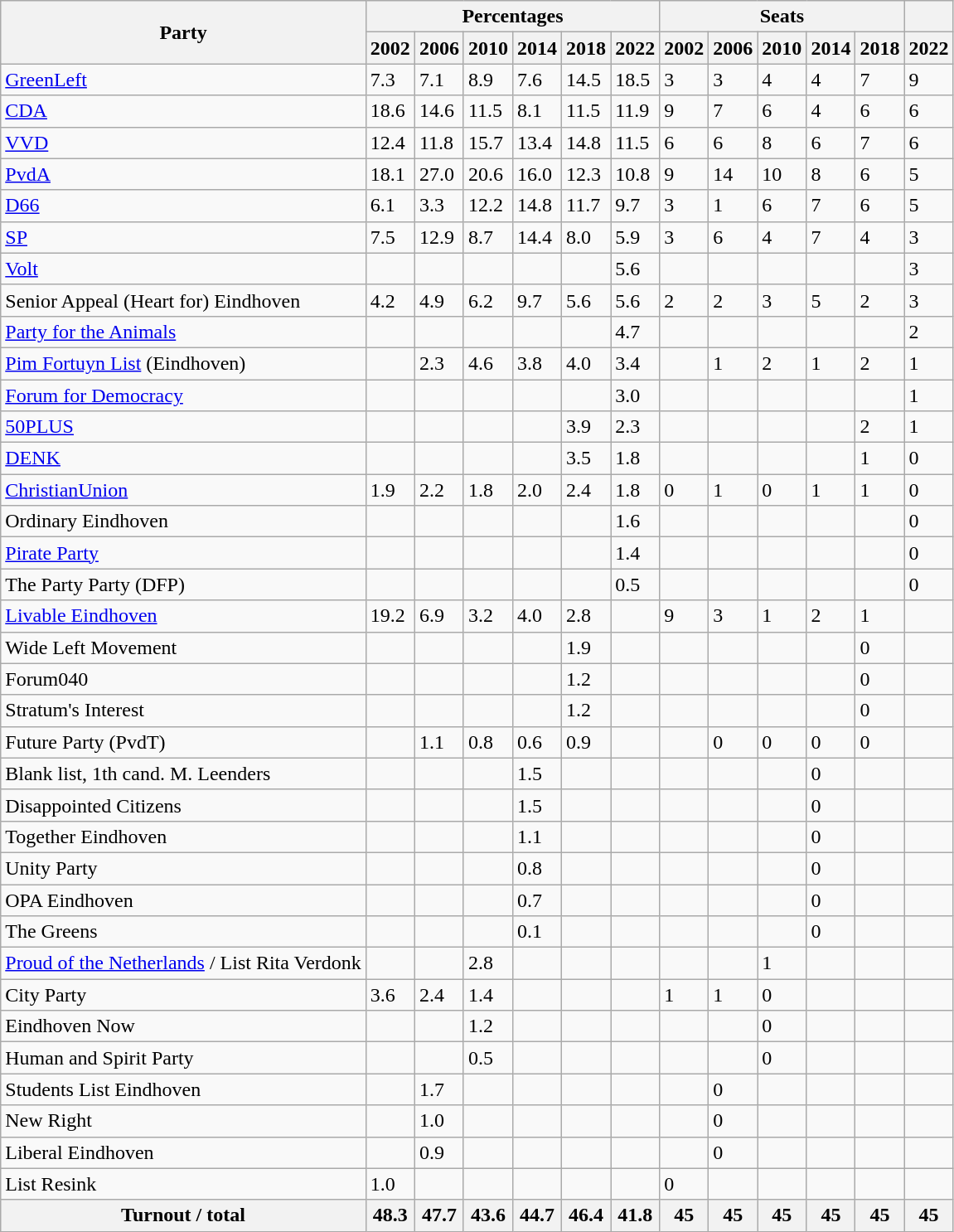<table class="wikitable sortable">
<tr>
<th rowspan="2">Party</th>
<th colspan="6">Percentages</th>
<th colspan="5">Seats</th>
<th></th>
</tr>
<tr>
<th>2002</th>
<th>2006</th>
<th>2010</th>
<th>2014</th>
<th>2018</th>
<th>2022</th>
<th>2002</th>
<th>2006</th>
<th>2010</th>
<th>2014</th>
<th>2018</th>
<th>2022</th>
</tr>
<tr>
<td><a href='#'>GreenLeft</a></td>
<td>7.3</td>
<td>7.1</td>
<td>8.9</td>
<td>7.6</td>
<td>14.5</td>
<td>18.5</td>
<td>3</td>
<td>3</td>
<td>4</td>
<td>4</td>
<td>7</td>
<td>9</td>
</tr>
<tr>
<td><a href='#'>CDA</a></td>
<td>18.6</td>
<td>14.6</td>
<td>11.5</td>
<td>8.1</td>
<td>11.5</td>
<td>11.9</td>
<td>9</td>
<td>7</td>
<td>6</td>
<td>4</td>
<td>6</td>
<td>6</td>
</tr>
<tr>
<td><a href='#'>VVD</a></td>
<td>12.4</td>
<td>11.8</td>
<td>15.7</td>
<td>13.4</td>
<td>14.8</td>
<td>11.5</td>
<td>6</td>
<td>6</td>
<td>8</td>
<td>6</td>
<td>7</td>
<td>6</td>
</tr>
<tr>
<td><a href='#'>PvdA</a></td>
<td>18.1</td>
<td>27.0</td>
<td>20.6</td>
<td>16.0</td>
<td>12.3</td>
<td>10.8</td>
<td>9</td>
<td>14</td>
<td>10</td>
<td>8</td>
<td>6</td>
<td>5</td>
</tr>
<tr>
<td><a href='#'>D66</a></td>
<td>6.1</td>
<td>3.3</td>
<td>12.2</td>
<td>14.8</td>
<td>11.7</td>
<td>9.7</td>
<td>3</td>
<td>1</td>
<td>6</td>
<td>7</td>
<td>6</td>
<td>5</td>
</tr>
<tr>
<td><a href='#'>SP</a></td>
<td>7.5</td>
<td>12.9</td>
<td>8.7</td>
<td>14.4</td>
<td>8.0</td>
<td>5.9</td>
<td>3</td>
<td>6</td>
<td>4</td>
<td>7</td>
<td>4</td>
<td>3</td>
</tr>
<tr>
<td><a href='#'>Volt</a></td>
<td></td>
<td></td>
<td></td>
<td></td>
<td></td>
<td>5.6</td>
<td></td>
<td></td>
<td></td>
<td></td>
<td></td>
<td>3</td>
</tr>
<tr>
<td>Senior Appeal (Heart for) Eindhoven</td>
<td>4.2</td>
<td>4.9</td>
<td>6.2</td>
<td>9.7</td>
<td>5.6</td>
<td>5.6</td>
<td>2</td>
<td>2</td>
<td>3</td>
<td>5</td>
<td>2</td>
<td>3</td>
</tr>
<tr>
<td><a href='#'>Party for the Animals</a></td>
<td></td>
<td></td>
<td></td>
<td></td>
<td></td>
<td>4.7</td>
<td></td>
<td></td>
<td></td>
<td></td>
<td></td>
<td>2</td>
</tr>
<tr>
<td><a href='#'>Pim Fortuyn List</a> (Eindhoven)</td>
<td></td>
<td>2.3</td>
<td>4.6</td>
<td>3.8</td>
<td>4.0</td>
<td>3.4</td>
<td></td>
<td>1</td>
<td>2</td>
<td>1</td>
<td>2</td>
<td>1</td>
</tr>
<tr>
<td><a href='#'>Forum for Democracy</a></td>
<td></td>
<td></td>
<td></td>
<td></td>
<td></td>
<td>3.0</td>
<td></td>
<td></td>
<td></td>
<td></td>
<td></td>
<td>1</td>
</tr>
<tr>
<td><a href='#'>50PLUS</a></td>
<td></td>
<td></td>
<td></td>
<td></td>
<td>3.9</td>
<td>2.3</td>
<td></td>
<td></td>
<td></td>
<td></td>
<td>2</td>
<td>1</td>
</tr>
<tr>
<td><a href='#'>DENK</a></td>
<td></td>
<td></td>
<td></td>
<td></td>
<td>3.5</td>
<td>1.8</td>
<td></td>
<td></td>
<td></td>
<td></td>
<td>1</td>
<td>0</td>
</tr>
<tr>
<td><a href='#'>ChristianUnion</a></td>
<td>1.9</td>
<td>2.2</td>
<td>1.8</td>
<td>2.0</td>
<td>2.4</td>
<td>1.8</td>
<td>0</td>
<td>1</td>
<td>0</td>
<td>1</td>
<td>1</td>
<td>0</td>
</tr>
<tr>
<td>Ordinary Eindhoven</td>
<td></td>
<td></td>
<td></td>
<td></td>
<td></td>
<td>1.6</td>
<td></td>
<td></td>
<td></td>
<td></td>
<td></td>
<td>0</td>
</tr>
<tr>
<td><a href='#'>Pirate Party</a></td>
<td></td>
<td></td>
<td></td>
<td></td>
<td></td>
<td>1.4</td>
<td></td>
<td></td>
<td></td>
<td></td>
<td></td>
<td>0</td>
</tr>
<tr>
<td>The Party Party (DFP)</td>
<td></td>
<td></td>
<td></td>
<td></td>
<td></td>
<td>0.5</td>
<td></td>
<td></td>
<td></td>
<td></td>
<td></td>
<td>0</td>
</tr>
<tr>
<td><a href='#'>Livable Eindhoven</a></td>
<td>19.2</td>
<td>6.9</td>
<td>3.2</td>
<td>4.0</td>
<td>2.8</td>
<td></td>
<td>9</td>
<td>3</td>
<td>1</td>
<td>2</td>
<td>1</td>
<td></td>
</tr>
<tr>
<td>Wide Left Movement</td>
<td></td>
<td></td>
<td></td>
<td></td>
<td>1.9</td>
<td></td>
<td></td>
<td></td>
<td></td>
<td></td>
<td>0</td>
<td></td>
</tr>
<tr>
<td>Forum040</td>
<td></td>
<td></td>
<td></td>
<td></td>
<td>1.2</td>
<td></td>
<td></td>
<td></td>
<td></td>
<td></td>
<td>0</td>
<td></td>
</tr>
<tr>
<td>Stratum's Interest</td>
<td></td>
<td></td>
<td></td>
<td></td>
<td>1.2</td>
<td></td>
<td></td>
<td></td>
<td></td>
<td></td>
<td>0</td>
<td></td>
</tr>
<tr>
<td>Future Party (PvdT)</td>
<td></td>
<td>1.1</td>
<td>0.8</td>
<td>0.6</td>
<td>0.9</td>
<td></td>
<td></td>
<td>0</td>
<td>0</td>
<td>0</td>
<td>0</td>
<td></td>
</tr>
<tr>
<td>Blank list, 1th cand. M. Leenders</td>
<td></td>
<td></td>
<td></td>
<td>1.5</td>
<td></td>
<td></td>
<td></td>
<td></td>
<td></td>
<td>0</td>
<td></td>
<td></td>
</tr>
<tr>
<td>Disappointed Citizens</td>
<td></td>
<td></td>
<td></td>
<td>1.5</td>
<td></td>
<td></td>
<td></td>
<td></td>
<td></td>
<td>0</td>
<td></td>
<td></td>
</tr>
<tr>
<td>Together Eindhoven</td>
<td></td>
<td></td>
<td></td>
<td>1.1</td>
<td></td>
<td></td>
<td></td>
<td></td>
<td></td>
<td>0</td>
<td></td>
<td></td>
</tr>
<tr>
<td>Unity Party</td>
<td></td>
<td></td>
<td></td>
<td>0.8</td>
<td></td>
<td></td>
<td></td>
<td></td>
<td></td>
<td>0</td>
<td></td>
<td></td>
</tr>
<tr>
<td>OPA Eindhoven</td>
<td></td>
<td></td>
<td></td>
<td>0.7</td>
<td></td>
<td></td>
<td></td>
<td></td>
<td></td>
<td>0</td>
<td></td>
<td></td>
</tr>
<tr>
<td>The Greens</td>
<td></td>
<td></td>
<td></td>
<td>0.1</td>
<td></td>
<td></td>
<td></td>
<td></td>
<td></td>
<td>0</td>
<td></td>
<td></td>
</tr>
<tr>
<td><a href='#'>Proud of the Netherlands</a> / List Rita Verdonk</td>
<td></td>
<td></td>
<td>2.8</td>
<td></td>
<td></td>
<td></td>
<td></td>
<td></td>
<td>1</td>
<td></td>
<td></td>
<td></td>
</tr>
<tr>
<td>City Party</td>
<td>3.6</td>
<td>2.4</td>
<td>1.4</td>
<td></td>
<td></td>
<td></td>
<td>1</td>
<td>1</td>
<td>0</td>
<td></td>
<td></td>
<td></td>
</tr>
<tr>
<td>Eindhoven Now</td>
<td></td>
<td></td>
<td>1.2</td>
<td></td>
<td></td>
<td></td>
<td></td>
<td></td>
<td>0</td>
<td></td>
<td></td>
<td></td>
</tr>
<tr>
<td>Human and Spirit Party</td>
<td></td>
<td></td>
<td>0.5</td>
<td></td>
<td></td>
<td></td>
<td></td>
<td></td>
<td>0</td>
<td></td>
<td></td>
<td></td>
</tr>
<tr>
<td>Students List Eindhoven</td>
<td></td>
<td>1.7</td>
<td></td>
<td></td>
<td></td>
<td></td>
<td></td>
<td>0</td>
<td></td>
<td></td>
<td></td>
<td></td>
</tr>
<tr>
<td>New Right</td>
<td></td>
<td>1.0</td>
<td></td>
<td></td>
<td></td>
<td></td>
<td></td>
<td>0</td>
<td></td>
<td></td>
<td></td>
<td></td>
</tr>
<tr>
<td>Liberal Eindhoven</td>
<td></td>
<td>0.9</td>
<td></td>
<td></td>
<td></td>
<td></td>
<td></td>
<td>0</td>
<td></td>
<td></td>
<td></td>
<td></td>
</tr>
<tr>
<td>List Resink</td>
<td>1.0</td>
<td></td>
<td></td>
<td></td>
<td></td>
<td></td>
<td>0</td>
<td></td>
<td></td>
<td></td>
<td></td>
<td></td>
</tr>
<tr>
<th>Turnout / total</th>
<th>48.3</th>
<th>47.7</th>
<th>43.6</th>
<th>44.7</th>
<th>46.4</th>
<th>41.8</th>
<th>45</th>
<th>45</th>
<th>45</th>
<th>45</th>
<th>45</th>
<th>45</th>
</tr>
</table>
